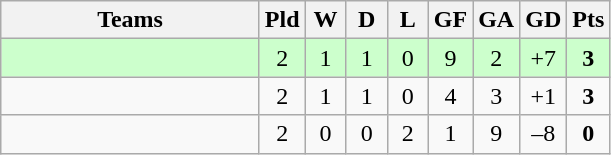<table class="wikitable" style="text-align: center;">
<tr>
<th width=165>Teams</th>
<th width=20>Pld</th>
<th width=20>W</th>
<th width=20>D</th>
<th width=20>L</th>
<th width=20>GF</th>
<th width=20>GA</th>
<th width=20>GD</th>
<th width=20>Pts</th>
</tr>
<tr align=center style="background:#ccffcc;">
<td style="text-align:left;"></td>
<td>2</td>
<td>1</td>
<td>1</td>
<td>0</td>
<td>9</td>
<td>2</td>
<td>+7</td>
<td><strong>3</strong></td>
</tr>
<tr align=center>
<td style="text-align:left;"></td>
<td>2</td>
<td>1</td>
<td>1</td>
<td>0</td>
<td>4</td>
<td>3</td>
<td>+1</td>
<td><strong>3</strong></td>
</tr>
<tr align=center>
<td style="text-align:left;"></td>
<td>2</td>
<td>0</td>
<td>0</td>
<td>2</td>
<td>1</td>
<td>9</td>
<td>–8</td>
<td><strong>0</strong></td>
</tr>
</table>
